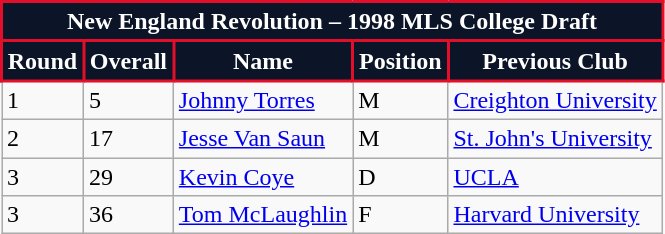<table class="wikitable">
<tr>
<th colspan="5" style="background:#0c1527; color:#fff; border:2px solid #e20e2a; text-align: center; font-weight:bold;">New England Revolution – 1998 MLS College Draft</th>
</tr>
<tr>
<th style="background:#0c1527; color:#fff; border:2px solid #e20e2a;" scope="col">Round</th>
<th style="background:#0c1527; color:#fff; border:2px solid #e20e2a;" scope="col">Overall</th>
<th style="background:#0c1527; color:#fff; border:2px solid #e20e2a;" scope="col">Name</th>
<th style="background:#0c1527; color:#fff; border:2px solid #e20e2a;" scope="col">Position</th>
<th style="background:#0c1527; color:#fff; border:2px solid #e20e2a;" scope="col">Previous Club</th>
</tr>
<tr>
<td>1</td>
<td>5</td>
<td> <a href='#'>Johnny Torres</a></td>
<td>M</td>
<td> <a href='#'>Creighton University</a></td>
</tr>
<tr>
<td>2</td>
<td>17</td>
<td> <a href='#'>Jesse Van Saun</a></td>
<td>M</td>
<td> <a href='#'>St. John's University</a></td>
</tr>
<tr>
<td>3</td>
<td>29</td>
<td> <a href='#'>Kevin Coye</a></td>
<td>D</td>
<td> <a href='#'>UCLA</a></td>
</tr>
<tr>
<td>3</td>
<td>36</td>
<td> <a href='#'>Tom McLaughlin</a></td>
<td>F</td>
<td> <a href='#'>Harvard University</a></td>
</tr>
</table>
